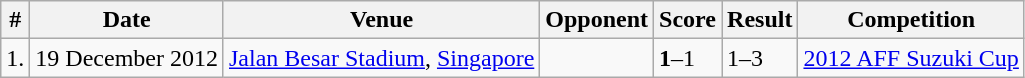<table class="wikitable">
<tr>
<th>#</th>
<th>Date</th>
<th>Venue</th>
<th>Opponent</th>
<th>Score</th>
<th>Result</th>
<th>Competition</th>
</tr>
<tr>
<td>1.</td>
<td>19 December 2012</td>
<td><a href='#'>Jalan Besar Stadium</a>, <a href='#'>Singapore</a></td>
<td></td>
<td><strong>1</strong>–1</td>
<td>1–3</td>
<td><a href='#'>2012 AFF Suzuki Cup</a></td>
</tr>
</table>
